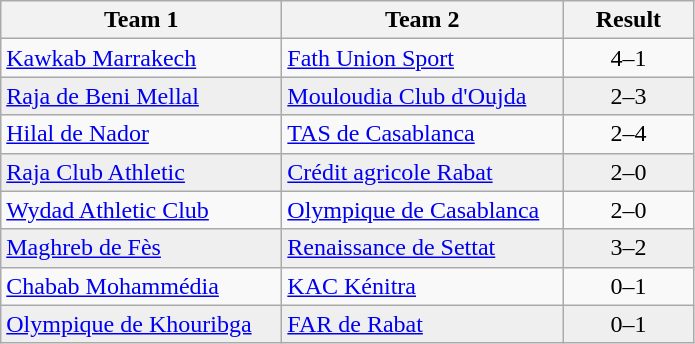<table class="wikitable">
<tr>
<th width="180">Team 1</th>
<th width="180">Team 2</th>
<th width="80">Result</th>
</tr>
<tr>
<td><a href='#'>Kawkab Marrakech</a></td>
<td><a href='#'>Fath Union Sport</a></td>
<td align="center">4–1</td>
</tr>
<tr style="background:#EFEFEF">
<td><a href='#'>Raja de Beni Mellal</a></td>
<td><a href='#'>Mouloudia Club d'Oujda</a></td>
<td align="center">2–3</td>
</tr>
<tr>
<td><a href='#'>Hilal de Nador</a></td>
<td><a href='#'>TAS de Casablanca</a></td>
<td align="center">2–4</td>
</tr>
<tr style="background:#EFEFEF">
<td><a href='#'>Raja Club Athletic</a></td>
<td><a href='#'>Crédit agricole Rabat</a></td>
<td align="center">2–0</td>
</tr>
<tr>
<td><a href='#'>Wydad Athletic Club</a></td>
<td><a href='#'>Olympique de Casablanca</a></td>
<td align="center">2–0</td>
</tr>
<tr style="background:#EFEFEF">
<td><a href='#'>Maghreb de Fès</a></td>
<td><a href='#'>Renaissance de Settat</a></td>
<td align="center">3–2</td>
</tr>
<tr>
<td><a href='#'>Chabab Mohammédia</a></td>
<td><a href='#'>KAC Kénitra</a></td>
<td align="center">0–1</td>
</tr>
<tr style="background:#EFEFEF">
<td><a href='#'>Olympique de Khouribga</a></td>
<td><a href='#'>FAR de Rabat</a></td>
<td align="center">0–1</td>
</tr>
</table>
